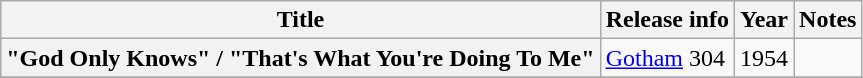<table class="wikitable plainrowheaders sortable">
<tr>
<th scope="col">Title</th>
<th scope="col">Release info</th>
<th scope="col">Year</th>
<th scope="col" class="unsortable">Notes</th>
</tr>
<tr>
<th scope="row">"God Only Knows" / "That's What You're Doing To Me"</th>
<td><a href='#'>Gotham</a> 304</td>
<td>1954</td>
<td></td>
</tr>
<tr>
</tr>
</table>
